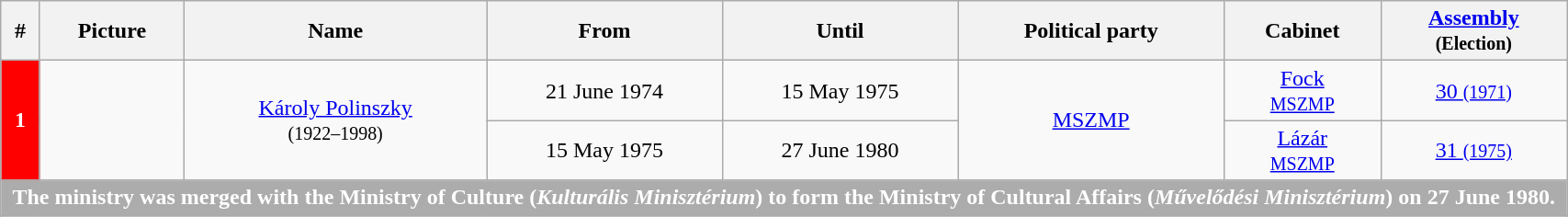<table width=90% class="wikitable" style="text-align:center">
<tr>
<th>#</th>
<th>Picture</th>
<th>Name</th>
<th>From</th>
<th>Until</th>
<th>Political party</th>
<th>Cabinet</th>
<th><a href='#'>Assembly</a><br><small>(Election)</small></th>
</tr>
<tr>
<th rowspan="3" style="background:Red; color:white">1</th>
<td rowspan="3"></td>
<td rowspan="3"><a href='#'>Károly Polinszky</a><br><small>(1922–1998)</small></td>
<td>21 June 1974</td>
<td>15 May 1975</td>
<td rowspan="3"><a href='#'>MSZMP</a></td>
<td><a href='#'>Fock</a><br><small><a href='#'>MSZMP</a></small></td>
<td rowspan="2"><a href='#'>30 <small>(1971)</small></a></td>
</tr>
<tr>
<td rowspan="2">15 May 1975</td>
<td rowspan="2">27 June 1980</td>
<td rowspan="2"><a href='#'>Lázár</a><br><small><a href='#'>MSZMP</a></small></td>
</tr>
<tr>
<td><a href='#'>31 <small>(1975)</small></a></td>
</tr>
<tr>
<th colspan="8" style="background-color:#ACACAC; color:white">The ministry was merged with the Ministry of Culture (<em>Kulturális Minisztérium</em>) to form the Ministry of Cultural Affairs (<em>Művelődési Minisztérium</em>) on 27 June 1980.</th>
</tr>
<tr>
</tr>
</table>
